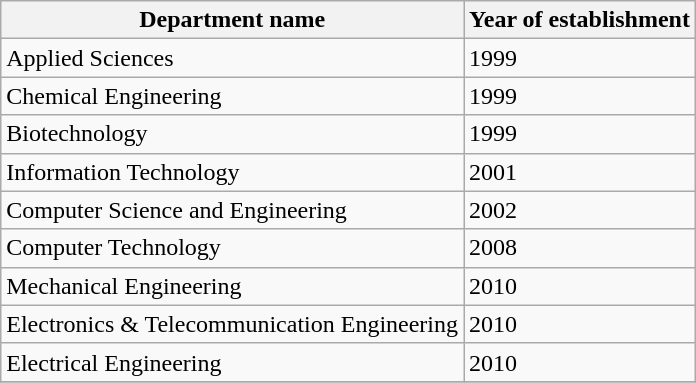<table class="wikitable">
<tr>
<th>Department name</th>
<th>Year of establishment</th>
</tr>
<tr>
<td>Applied Sciences</td>
<td>1999</td>
</tr>
<tr>
<td>Chemical Engineering</td>
<td>1999</td>
</tr>
<tr>
<td>Biotechnology</td>
<td>1999</td>
</tr>
<tr>
<td>Information Technology</td>
<td>2001</td>
</tr>
<tr>
<td>Computer Science and Engineering</td>
<td>2002</td>
</tr>
<tr>
<td>Computer Technology</td>
<td>2008</td>
</tr>
<tr>
<td>Mechanical Engineering</td>
<td>2010</td>
</tr>
<tr>
<td>Electronics & Telecommunication Engineering</td>
<td>2010</td>
</tr>
<tr>
<td>Electrical Engineering</td>
<td>2010</td>
</tr>
<tr>
</tr>
</table>
